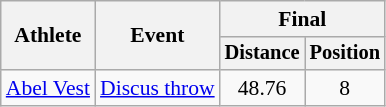<table class=wikitable style="font-size:90%">
<tr>
<th rowspan="2">Athlete</th>
<th rowspan="2">Event</th>
<th colspan="2">Final</th>
</tr>
<tr style="font-size:95%">
<th>Distance</th>
<th>Position</th>
</tr>
<tr align=center>
<td align=left><a href='#'>Abel Vest</a></td>
<td align=left><a href='#'>Discus throw</a></td>
<td>48.76</td>
<td>8</td>
</tr>
</table>
